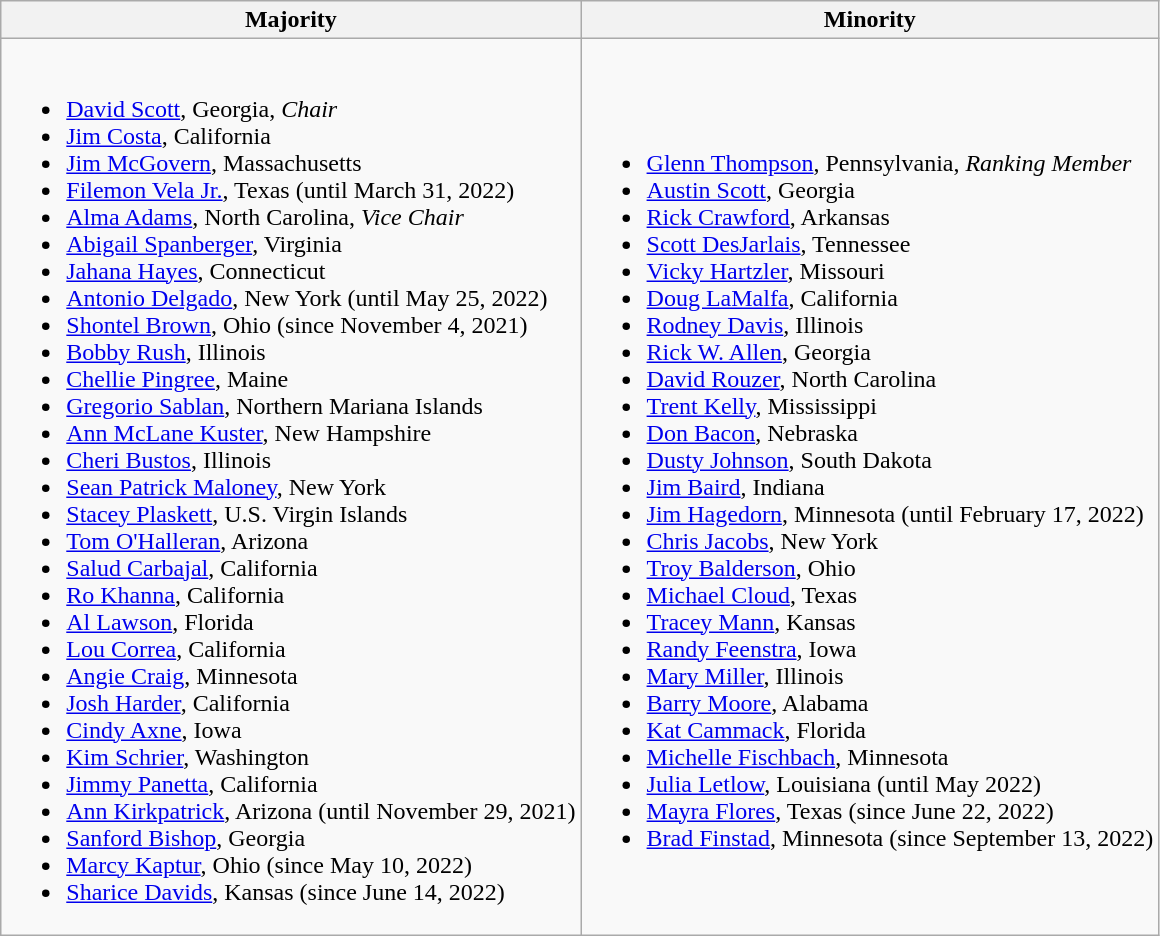<table class=wikitable>
<tr>
<th>Majority</th>
<th>Minority</th>
</tr>
<tr>
<td><br><ul><li><a href='#'>David Scott</a>, Georgia, <em>Chair</em></li><li><a href='#'>Jim Costa</a>, California</li><li><a href='#'>Jim McGovern</a>, Massachusetts</li><li><a href='#'>Filemon Vela Jr.</a>, Texas (until March 31, 2022)</li><li><a href='#'>Alma Adams</a>, North Carolina, <em>Vice Chair</em></li><li><a href='#'>Abigail Spanberger</a>, Virginia</li><li><a href='#'>Jahana Hayes</a>, Connecticut</li><li><a href='#'>Antonio Delgado</a>, New York (until May 25, 2022)</li><li><a href='#'>Shontel Brown</a>, Ohio (since November 4, 2021)</li><li><a href='#'>Bobby Rush</a>, Illinois</li><li><a href='#'>Chellie Pingree</a>, Maine</li><li><span><a href='#'>Gregorio Sablan</a>, Northern Mariana Islands</span></li><li><a href='#'>Ann McLane Kuster</a>, New Hampshire</li><li><a href='#'>Cheri Bustos</a>, Illinois</li><li><a href='#'>Sean Patrick Maloney</a>, New York</li><li><a href='#'>Stacey Plaskett</a>, U.S. Virgin Islands</li><li><a href='#'>Tom O'Halleran</a>, Arizona</li><li><a href='#'>Salud Carbajal</a>, California</li><li><a href='#'>Ro Khanna</a>, California</li><li><a href='#'>Al Lawson</a>, Florida</li><li><a href='#'>Lou Correa</a>, California</li><li><a href='#'>Angie Craig</a>, Minnesota</li><li><a href='#'>Josh Harder</a>, California</li><li><a href='#'>Cindy Axne</a>, Iowa</li><li><a href='#'>Kim Schrier</a>, Washington</li><li><a href='#'>Jimmy Panetta</a>, California</li><li><a href='#'>Ann Kirkpatrick</a>, Arizona (until November 29, 2021)</li><li><a href='#'>Sanford Bishop</a>, Georgia</li><li><a href='#'>Marcy Kaptur</a>, Ohio (since May 10, 2022)</li><li><a href='#'>Sharice Davids</a>, Kansas (since June 14, 2022)</li></ul></td>
<td><br><ul><li><a href='#'>Glenn Thompson</a>, Pennsylvania, <em>Ranking Member</em></li><li><a href='#'>Austin Scott</a>, Georgia</li><li><a href='#'>Rick Crawford</a>, Arkansas</li><li><a href='#'>Scott DesJarlais</a>, Tennessee</li><li><a href='#'>Vicky Hartzler</a>, Missouri</li><li><a href='#'>Doug LaMalfa</a>, California</li><li><a href='#'>Rodney Davis</a>, Illinois</li><li><a href='#'>Rick W. Allen</a>, Georgia</li><li><a href='#'>David Rouzer</a>, North Carolina</li><li><a href='#'>Trent Kelly</a>, Mississippi</li><li><a href='#'>Don Bacon</a>, Nebraska</li><li><a href='#'>Dusty Johnson</a>, South Dakota</li><li><a href='#'>Jim Baird</a>, Indiana</li><li><a href='#'>Jim Hagedorn</a>, Minnesota (until February 17, 2022)</li><li><a href='#'>Chris Jacobs</a>, New York</li><li><a href='#'>Troy Balderson</a>, Ohio</li><li><a href='#'>Michael Cloud</a>, Texas</li><li><a href='#'>Tracey Mann</a>, Kansas</li><li><a href='#'>Randy Feenstra</a>, Iowa</li><li><a href='#'>Mary Miller</a>, Illinois</li><li><a href='#'>Barry Moore</a>, Alabama</li><li><a href='#'>Kat Cammack</a>, Florida</li><li><a href='#'>Michelle Fischbach</a>, Minnesota</li><li><a href='#'>Julia Letlow</a>, Louisiana (until May 2022)</li><li><a href='#'>Mayra Flores</a>, Texas (since June 22, 2022)</li><li><a href='#'>Brad Finstad</a>, Minnesota (since September 13, 2022)</li></ul></td>
</tr>
</table>
